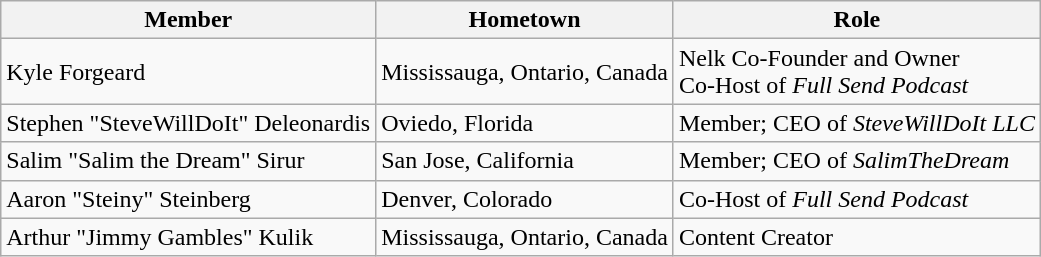<table class="wikitable sortable">
<tr>
<th>Member</th>
<th>Hometown</th>
<th>Role</th>
</tr>
<tr>
<td>Kyle Forgeard</td>
<td>Mississauga, Ontario, Canada</td>
<td>Nelk Co-Founder and Owner<br>Co-Host of <em>Full Send Podcast</em></td>
</tr>
<tr>
<td>Stephen "SteveWillDoIt" Deleonardis</td>
<td>Oviedo, Florida</td>
<td>Member; CEO of <em>SteveWillDoIt LLC</em></td>
</tr>
<tr>
<td>Salim "Salim the Dream" Sirur</td>
<td>San Jose, California</td>
<td>Member; CEO of <em>SalimTheDream</em></td>
</tr>
<tr>
<td>Aaron "Steiny" Steinberg</td>
<td>Denver, Colorado</td>
<td>Co-Host of <em>Full Send Podcast</em></td>
</tr>
<tr>
<td>Arthur "Jimmy Gambles" Kulik</td>
<td>Mississauga, Ontario, Canada</td>
<td>Content Creator</td>
</tr>
</table>
